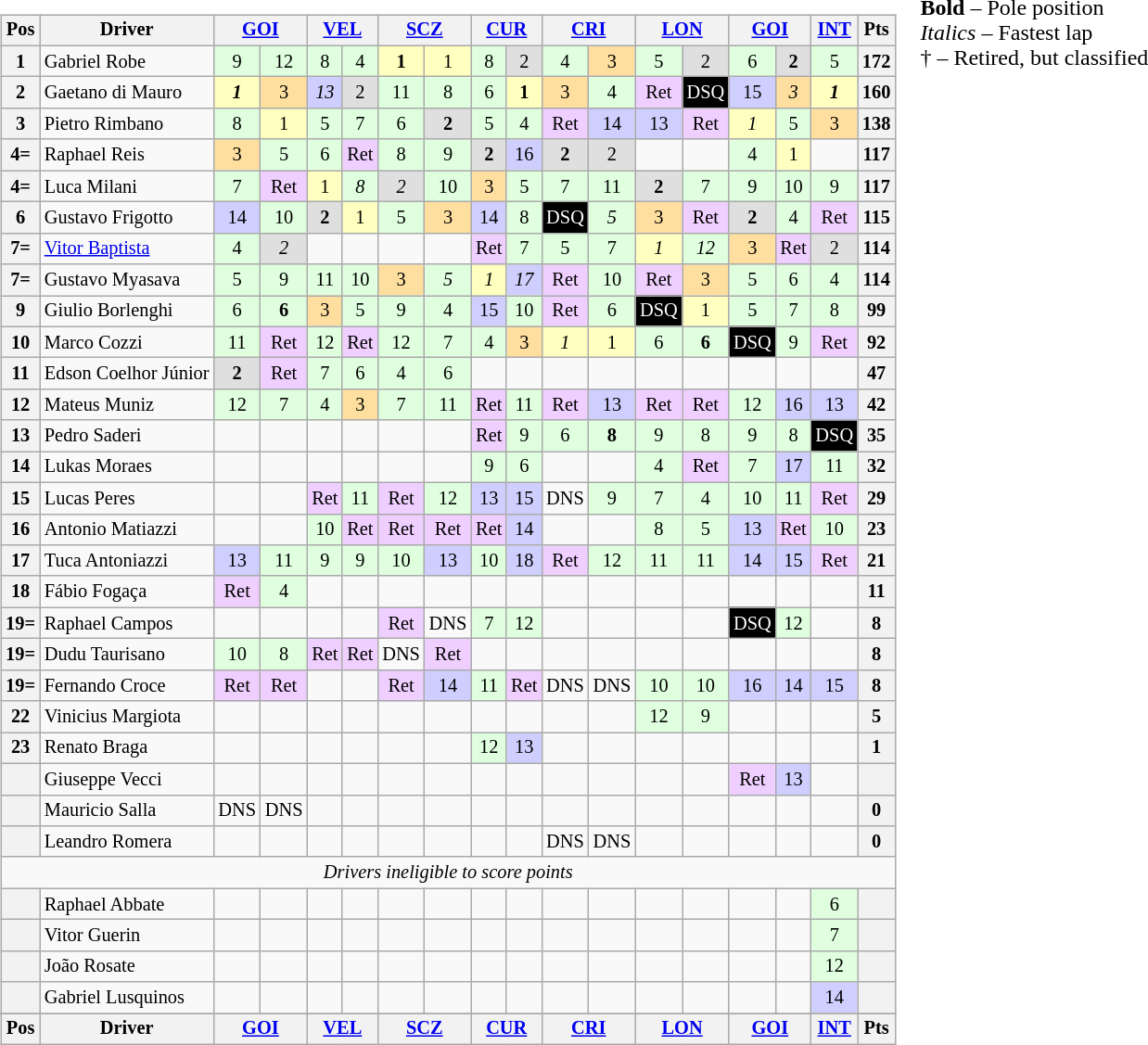<table>
<tr>
<td valign="top"><br><table class="wikitable" style="font-size: 85%; text-align: center;">
<tr valign="top">
<th valign="middle">Pos</th>
<th valign="middle">Driver</th>
<th colspan="2"><a href='#'>GOI</a></th>
<th colspan="2"><a href='#'>VEL</a></th>
<th colspan="2"><a href='#'>SCZ</a></th>
<th colspan="2"><a href='#'>CUR</a></th>
<th colspan="2"><a href='#'>CRI</a></th>
<th colspan="2"><a href='#'>LON</a></th>
<th colspan="2"><a href='#'>GOI</a></th>
<th><a href='#'>INT</a></th>
<th valign="middle">Pts</th>
</tr>
<tr>
<th>1</th>
<td align=left>Gabriel Robe</td>
<td style="background:#DFFFDF;">9</td>
<td style="background:#DFFFDF;">12</td>
<td style="background:#DFFFDF;">8</td>
<td style="background:#DFFFDF;">4</td>
<td style="background:#FFFFBF;"><strong>1</strong></td>
<td style="background:#FFFFBF;">1</td>
<td style="background:#DFFFDF;">8</td>
<td style="background:#DFDFDF;">2</td>
<td style="background:#DFFFDF;">4</td>
<td style="background:#FFDF9F;">3</td>
<td style="background:#DFFFDF;">5</td>
<td style="background:#DFDFDF;">2</td>
<td style="background:#DFFFDF;">6</td>
<td style="background:#DFDFDF;"><strong>2</strong></td>
<td style="background:#DFFFDF;">5</td>
<th>172</th>
</tr>
<tr>
<th>2</th>
<td align=left>Gaetano di Mauro</td>
<td style="background:#FFFFBF;"><strong><em>1</em></strong></td>
<td style="background:#FFDF9F;">3</td>
<td style="background:#CFCFFF;"><em>13</em></td>
<td style="background:#DFDFDF;">2</td>
<td style="background:#DFFFDF;">11</td>
<td style="background:#DFFFDF;">8</td>
<td style="background:#DFFFDF;">6</td>
<td style="background:#FFFFBF;"><strong>1</strong></td>
<td style="background:#FFDF9F;">3</td>
<td style="background:#DFFFDF;">4</td>
<td style="background:#efcfff;">Ret</td>
<td style="background:#000000; color:white;">DSQ</td>
<td style="background:#CFCFFF;">15</td>
<td style="background:#FFDF9F;"><em>3</em></td>
<td style="background:#FFFFBF;"><strong><em>1</em></strong></td>
<th>160</th>
</tr>
<tr>
<th>3</th>
<td align=left>Pietro Rimbano</td>
<td style="background:#DFFFDF;">8</td>
<td style="background:#FFFFBF;">1</td>
<td style="background:#DFFFDF;">5</td>
<td style="background:#DFFFDF;">7</td>
<td style="background:#DFFFDF;">6</td>
<td style="background:#DFDFDF;"><strong>2</strong></td>
<td style="background:#DFFFDF;">5</td>
<td style="background:#DFFFDF;">4</td>
<td style="background:#efcfff;">Ret</td>
<td style="background:#CFCFFF;">14</td>
<td style="background:#CFCFFF;">13</td>
<td style="background:#efcfff;">Ret</td>
<td style="background:#FFFFBF;"><em>1</em></td>
<td style="background:#DFFFDF;">5</td>
<td style="background:#FFDF9F;">3</td>
<th>138</th>
</tr>
<tr>
<th>4=</th>
<td align=left>Raphael Reis</td>
<td style="background:#FFDF9F;">3</td>
<td style="background:#DFFFDF;">5</td>
<td style="background:#DFFFDF;">6</td>
<td style="background:#efcfff;">Ret</td>
<td style="background:#DFFFDF;">8</td>
<td style="background:#DFFFDF;">9</td>
<td style="background:#DFDFDF;"><strong>2</strong></td>
<td style="background:#CFCFFF;">16</td>
<td style="background:#DFDFDF;"><strong>2</strong></td>
<td style="background:#DFDFDF;">2</td>
<td></td>
<td></td>
<td style="background:#DFFFDF;">4</td>
<td style="background:#FFFFBF;">1</td>
<td></td>
<th>117</th>
</tr>
<tr>
<th>4=</th>
<td align=left>Luca Milani</td>
<td style="background:#DFFFDF;">7</td>
<td style="background:#efcfff;">Ret</td>
<td style="background:#FFFFBF;">1</td>
<td style="background:#DFFFDF;"><em>8</em></td>
<td style="background:#DFDFDF;"><em>2</em></td>
<td style="background:#DFFFDF;">10</td>
<td style="background:#FFDF9F;">3</td>
<td style="background:#DFFFDF;">5</td>
<td style="background:#DFFFDF;">7</td>
<td style="background:#DFFFDF;">11</td>
<td style="background:#DFDFDF;"><strong>2</strong></td>
<td style="background:#DFFFDF;">7</td>
<td style="background:#DFFFDF;">9</td>
<td style="background:#DFFFDF;">10</td>
<td style="background:#DFFFDF;">9</td>
<th>117</th>
</tr>
<tr>
<th>6</th>
<td align=left>Gustavo Frigotto</td>
<td style="background:#CFCFFF;">14</td>
<td style="background:#DFFFDF;">10</td>
<td style="background:#DFDFDF;"><strong>2</strong></td>
<td style="background:#FFFFBF;">1</td>
<td style="background:#DFFFDF;">5</td>
<td style="background:#FFDF9F;">3</td>
<td style="background:#CFCFFF;">14</td>
<td style="background:#DFFFDF;">8</td>
<td style="background:#000000; color:white;">DSQ</td>
<td style="background:#DFFFDF;"><em>5</em></td>
<td style="background:#FFDF9F;">3</td>
<td style="background:#efcfff;">Ret</td>
<td style="background:#DFDFDF;"><strong>2</strong></td>
<td style="background:#DFFFDF;">4</td>
<td style="background:#efcfff;">Ret</td>
<th>115</th>
</tr>
<tr>
<th>7=</th>
<td align=left><a href='#'>Vitor Baptista</a></td>
<td style="background:#DFFFDF;">4</td>
<td style="background:#DFDFDF;"><em>2</em></td>
<td></td>
<td></td>
<td></td>
<td></td>
<td style="background:#efcfff;">Ret</td>
<td style="background:#DFFFDF;">7</td>
<td style="background:#DFFFDF;">5</td>
<td style="background:#DFFFDF;">7</td>
<td style="background:#FFFFBF;"><em>1</em></td>
<td style="background:#DFFFDF;"><em>12</em></td>
<td style="background:#FFDF9F;">3</td>
<td style="background:#efcfff;">Ret</td>
<td style="background:#DFDFDF;">2</td>
<th>114</th>
</tr>
<tr>
<th>7=</th>
<td align=left>Gustavo Myasava</td>
<td style="background:#DFFFDF;">5</td>
<td style="background:#DFFFDF;">9</td>
<td style="background:#DFFFDF;">11</td>
<td style="background:#DFFFDF;">10</td>
<td style="background:#FFDF9F;">3</td>
<td style="background:#DFFFDF;"><em>5</em></td>
<td style="background:#FFFFBF;"><em>1</em></td>
<td style="background:#CFCFFF;"><em>17</em></td>
<td style="background:#efcfff;">Ret</td>
<td style="background:#DFFFDF;">10</td>
<td style="background:#efcfff;">Ret</td>
<td style="background:#FFDF9F;">3</td>
<td style="background:#DFFFDF;">5</td>
<td style="background:#DFFFDF;">6</td>
<td style="background:#DFFFDF;">4</td>
<th>114</th>
</tr>
<tr>
<th>9</th>
<td align=left>Giulio Borlenghi</td>
<td style="background:#DFFFDF;">6</td>
<td style="background:#DFFFDF;"><strong>6</strong></td>
<td style="background:#FFDF9F;">3</td>
<td style="background:#DFFFDF;">5</td>
<td style="background:#DFFFDF;">9</td>
<td style="background:#DFFFDF;">4</td>
<td style="background:#CFCFFF;">15</td>
<td style="background:#DFFFDF;">10</td>
<td style="background:#efcfff;">Ret</td>
<td style="background:#DFFFDF;">6</td>
<td style="background:#000000; color:white;">DSQ</td>
<td style="background:#FFFFBF;">1</td>
<td style="background:#DFFFDF;">5</td>
<td style="background:#DFFFDF;">7</td>
<td style="background:#DFFFDF;">8</td>
<th>99</th>
</tr>
<tr>
<th>10</th>
<td align=left>Marco Cozzi</td>
<td style="background:#DFFFDF;">11</td>
<td style="background:#efcfff;">Ret</td>
<td style="background:#DFFFDF;">12</td>
<td style="background:#efcfff;">Ret</td>
<td style="background:#DFFFDF;">12</td>
<td style="background:#DFFFDF;">7</td>
<td style="background:#DFFFDF;">4</td>
<td style="background:#FFDF9F;">3</td>
<td style="background:#FFFFBF;"><em>1</em></td>
<td style="background:#FFFFBF;">1</td>
<td style="background:#DFFFDF;">6</td>
<td style="background:#DFFFDF;"><strong>6</strong></td>
<td style="background:#000000; color:white;">DSQ</td>
<td style="background:#DFFFDF;">9</td>
<td style="background:#efcfff;">Ret</td>
<th>92</th>
</tr>
<tr>
<th>11</th>
<td align=left>Edson Coelhor Júnior</td>
<td style="background:#DFDFDF;"><strong>2</strong></td>
<td style="background:#efcfff;">Ret</td>
<td style="background:#DFFFDF;">7</td>
<td style="background:#DFFFDF;">6</td>
<td style="background:#DFFFDF;">4</td>
<td style="background:#DFFFDF;">6</td>
<td></td>
<td></td>
<td></td>
<td></td>
<td></td>
<td></td>
<td></td>
<td></td>
<td></td>
<th>47</th>
</tr>
<tr>
<th>12</th>
<td align=left>Mateus Muniz</td>
<td style="background:#DFFFDF;">12</td>
<td style="background:#DFFFDF;">7</td>
<td style="background:#DFFFDF;">4</td>
<td style="background:#FFDF9F;">3</td>
<td style="background:#DFFFDF;">7</td>
<td style="background:#DFFFDF;">11</td>
<td style="background:#efcfff;">Ret</td>
<td style="background:#DFFFDF;">11</td>
<td style="background:#efcfff;">Ret</td>
<td style="background:#CFCFFF;">13</td>
<td style="background:#efcfff;">Ret</td>
<td style="background:#efcfff;">Ret</td>
<td style="background:#DFFFDF;">12</td>
<td style="background:#CFCFFF;">16</td>
<td style="background:#CFCFFF;">13</td>
<th>42</th>
</tr>
<tr>
<th>13</th>
<td align=left>Pedro Saderi</td>
<td></td>
<td></td>
<td></td>
<td></td>
<td></td>
<td></td>
<td style="background:#efcfff;">Ret</td>
<td style="background:#DFFFDF;">9</td>
<td style="background:#DFFFDF;">6</td>
<td style="background:#DFFFDF;"><strong>8</strong></td>
<td style="background:#DFFFDF;">9</td>
<td style="background:#DFFFDF;">8</td>
<td style="background:#DFFFDF;">9</td>
<td style="background:#DFFFDF;">8</td>
<td style="background:#000000; color:white;">DSQ</td>
<th>35</th>
</tr>
<tr>
<th>14</th>
<td align=left>Lukas Moraes</td>
<td></td>
<td></td>
<td></td>
<td></td>
<td></td>
<td></td>
<td style="background:#DFFFDF;">9</td>
<td style="background:#DFFFDF;">6</td>
<td></td>
<td></td>
<td style="background:#DFFFDF;">4</td>
<td style="background:#efcfff;">Ret</td>
<td style="background:#DFFFDF;">7</td>
<td style="background:#CFCFFF;">17</td>
<td style="background:#DFFFDF;">11</td>
<th>32</th>
</tr>
<tr>
<th>15</th>
<td align=left>Lucas Peres</td>
<td></td>
<td></td>
<td style="background:#efcfff;">Ret</td>
<td style="background:#DFFFDF;">11</td>
<td style="background:#efcfff;">Ret</td>
<td style="background:#DFFFDF;">12</td>
<td style="background:#CFCFFF;">13</td>
<td style="background:#CFCFFF;">15</td>
<td>DNS</td>
<td style="background:#DFFFDF;">9</td>
<td style="background:#DFFFDF;">7</td>
<td style="background:#DFFFDF;">4</td>
<td style="background:#DFFFDF;">10</td>
<td style="background:#DFFFDF;">11</td>
<td style="background:#efcfff;">Ret</td>
<th>29</th>
</tr>
<tr>
<th>16</th>
<td align=left>Antonio Matiazzi</td>
<td></td>
<td></td>
<td style="background:#DFFFDF;">10</td>
<td style="background:#efcfff;">Ret</td>
<td style="background:#efcfff;">Ret</td>
<td style="background:#efcfff;">Ret</td>
<td style="background:#efcfff;">Ret</td>
<td style="background:#CFCFFF;">14</td>
<td></td>
<td></td>
<td style="background:#DFFFDF;">8</td>
<td style="background:#DFFFDF;">5</td>
<td style="background:#CFCFFF;">13</td>
<td style="background:#efcfff;">Ret</td>
<td style="background:#DFFFDF;">10</td>
<th>23</th>
</tr>
<tr>
<th>17</th>
<td align=left>Tuca Antoniazzi</td>
<td style="background:#CFCFFF;">13</td>
<td style="background:#DFFFDF;">11</td>
<td style="background:#DFFFDF;">9</td>
<td style="background:#DFFFDF;">9</td>
<td style="background:#DFFFDF;">10</td>
<td style="background:#CFCFFF;">13</td>
<td style="background:#DFFFDF;">10</td>
<td style="background:#CFCFFF;">18</td>
<td style="background:#efcfff;">Ret</td>
<td style="background:#DFFFDF;">12</td>
<td style="background:#DFFFDF;">11</td>
<td style="background:#DFFFDF;">11</td>
<td style="background:#CFCFFF;">14</td>
<td style="background:#CFCFFF;">15</td>
<td style="background:#efcfff;">Ret</td>
<th>21</th>
</tr>
<tr>
<th>18</th>
<td align=left>Fábio Fogaça</td>
<td style="background:#efcfff;">Ret</td>
<td style="background:#DFFFDF;">4</td>
<td></td>
<td></td>
<td></td>
<td></td>
<td></td>
<td></td>
<td></td>
<td></td>
<td></td>
<td></td>
<td></td>
<td></td>
<td></td>
<th>11</th>
</tr>
<tr>
<th>19=</th>
<td align=left>Raphael Campos</td>
<td></td>
<td></td>
<td></td>
<td></td>
<td style="background:#efcfff;">Ret</td>
<td>DNS</td>
<td style="background:#DFFFDF;">7</td>
<td style="background:#DFFFDF;">12</td>
<td></td>
<td></td>
<td></td>
<td></td>
<td style="background:#000000; color:white;">DSQ</td>
<td style="background:#DFFFDF;">12</td>
<td></td>
<th>8</th>
</tr>
<tr>
<th>19=</th>
<td align=left>Dudu Taurisano</td>
<td style="background:#DFFFDF;">10</td>
<td style="background:#DFFFDF;">8</td>
<td style="background:#efcfff;">Ret</td>
<td style="background:#efcfff;">Ret</td>
<td>DNS</td>
<td style="background:#efcfff;">Ret</td>
<td></td>
<td></td>
<td></td>
<td></td>
<td></td>
<td></td>
<td></td>
<td></td>
<td></td>
<th>8</th>
</tr>
<tr>
<th>19=</th>
<td align=left>Fernando Croce</td>
<td style="background:#efcfff;">Ret</td>
<td style="background:#efcfff;">Ret</td>
<td></td>
<td></td>
<td style="background:#efcfff;">Ret</td>
<td style="background:#CFCFFF;">14</td>
<td style="background:#DFFFDF;">11</td>
<td style="background:#efcfff;">Ret</td>
<td>DNS</td>
<td>DNS</td>
<td style="background:#DFFFDF;">10</td>
<td style="background:#DFFFDF;">10</td>
<td style="background:#CFCFFF;">16</td>
<td style="background:#CFCFFF;">14</td>
<td style="background:#CFCFFF;">15</td>
<th>8</th>
</tr>
<tr>
<th>22</th>
<td align=left>Vinicius Margiota</td>
<td></td>
<td></td>
<td></td>
<td></td>
<td></td>
<td></td>
<td></td>
<td></td>
<td></td>
<td></td>
<td style="background:#DFFFDF;">12</td>
<td style="background:#DFFFDF;">9</td>
<td></td>
<td></td>
<td></td>
<th>5</th>
</tr>
<tr>
<th>23</th>
<td align=left>Renato Braga</td>
<td></td>
<td></td>
<td></td>
<td></td>
<td></td>
<td></td>
<td style="background:#DFFFDF;">12</td>
<td style="background:#CFCFFF;">13</td>
<td></td>
<td></td>
<td></td>
<td></td>
<td></td>
<td></td>
<td></td>
<th>1</th>
</tr>
<tr>
<th></th>
<td align=left>Giuseppe Vecci</td>
<td></td>
<td></td>
<td></td>
<td></td>
<td></td>
<td></td>
<td></td>
<td></td>
<td></td>
<td></td>
<td></td>
<td></td>
<td style="background:#efcfff;">Ret</td>
<td style="background:#CFCFFF;">13</td>
<td></td>
<th></th>
</tr>
<tr>
<th></th>
<td align=left>Mauricio Salla</td>
<td>DNS</td>
<td>DNS</td>
<td></td>
<td></td>
<td></td>
<td></td>
<td></td>
<td></td>
<td></td>
<td></td>
<td></td>
<td></td>
<td></td>
<td></td>
<td></td>
<th>0</th>
</tr>
<tr>
<th></th>
<td align=left>Leandro Romera</td>
<td></td>
<td></td>
<td></td>
<td></td>
<td></td>
<td></td>
<td></td>
<td></td>
<td>DNS</td>
<td>DNS</td>
<td></td>
<td></td>
<td></td>
<td></td>
<td></td>
<th>0</th>
</tr>
<tr>
<td colspan=18 align=center><em>Drivers ineligible to score points</em></td>
</tr>
<tr>
<th></th>
<td align=left>Raphael Abbate</td>
<td></td>
<td></td>
<td></td>
<td></td>
<td></td>
<td></td>
<td></td>
<td></td>
<td></td>
<td></td>
<td></td>
<td></td>
<td></td>
<td></td>
<td style="background:#DFFFDF;">6</td>
<th></th>
</tr>
<tr>
<th></th>
<td align=left>Vitor Guerin</td>
<td></td>
<td></td>
<td></td>
<td></td>
<td></td>
<td></td>
<td></td>
<td></td>
<td></td>
<td></td>
<td></td>
<td></td>
<td></td>
<td></td>
<td style="background:#DFFFDF;">7</td>
<th></th>
</tr>
<tr>
<th></th>
<td align=left>João Rosate</td>
<td></td>
<td></td>
<td></td>
<td></td>
<td></td>
<td></td>
<td></td>
<td></td>
<td></td>
<td></td>
<td></td>
<td></td>
<td></td>
<td></td>
<td style="background:#DFFFDF;">12</td>
<th></th>
</tr>
<tr>
<th></th>
<td align=left>Gabriel Lusquinos</td>
<td></td>
<td></td>
<td></td>
<td></td>
<td></td>
<td></td>
<td></td>
<td></td>
<td></td>
<td></td>
<td></td>
<td></td>
<td></td>
<td></td>
<td style="background:#CFCFFF;">14</td>
<th></th>
</tr>
<tr>
</tr>
<tr style="background:#f9f9f9; vertical-align:top;">
<th valign="middle">Pos</th>
<th valign="middle">Driver</th>
<th colspan="2"><a href='#'>GOI</a></th>
<th colspan="2"><a href='#'>VEL</a></th>
<th colspan="2"><a href='#'>SCZ</a></th>
<th colspan="2"><a href='#'>CUR</a></th>
<th colspan="2"><a href='#'>CRI</a></th>
<th colspan="2"><a href='#'>LON</a></th>
<th colspan="2"><a href='#'>GOI</a></th>
<th><a href='#'>INT</a></th>
<th valign="middle">Pts</th>
</tr>
</table>
</td>
<td valign="top"><br>
<span><strong>Bold</strong> – Pole position<br><em>Italics</em> – Fastest lap<br>† – Retired, but classified</span></td>
</tr>
</table>
